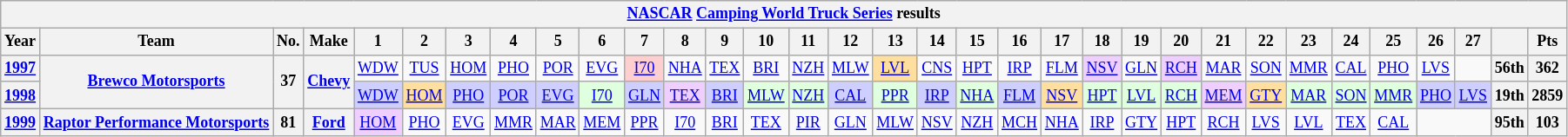<table class="wikitable" style="text-align:center; font-size:75%">
<tr>
<th colspan=45><a href='#'>NASCAR</a> <a href='#'>Camping World Truck Series</a> results</th>
</tr>
<tr>
<th>Year</th>
<th>Team</th>
<th>No.</th>
<th>Make</th>
<th>1</th>
<th>2</th>
<th>3</th>
<th>4</th>
<th>5</th>
<th>6</th>
<th>7</th>
<th>8</th>
<th>9</th>
<th>10</th>
<th>11</th>
<th>12</th>
<th>13</th>
<th>14</th>
<th>15</th>
<th>16</th>
<th>17</th>
<th>18</th>
<th>19</th>
<th>20</th>
<th>21</th>
<th>22</th>
<th>23</th>
<th>24</th>
<th>25</th>
<th>26</th>
<th>27</th>
<th></th>
<th>Pts</th>
</tr>
<tr>
<th><a href='#'>1997</a></th>
<th rowspan=2><a href='#'>Brewco Motorsports</a></th>
<th rowspan=2>37</th>
<th rowspan=2><a href='#'>Chevy</a></th>
<td><a href='#'>WDW</a></td>
<td><a href='#'>TUS</a></td>
<td><a href='#'>HOM</a></td>
<td><a href='#'>PHO</a></td>
<td><a href='#'>POR</a></td>
<td><a href='#'>EVG</a></td>
<td style="background:#FFCFCF;"><a href='#'>I70</a><br></td>
<td><a href='#'>NHA</a></td>
<td><a href='#'>TEX</a></td>
<td><a href='#'>BRI</a></td>
<td><a href='#'>NZH</a></td>
<td><a href='#'>MLW</a></td>
<td style="background:#FFDF9F;"><a href='#'>LVL</a><br></td>
<td><a href='#'>CNS</a></td>
<td><a href='#'>HPT</a></td>
<td><a href='#'>IRP</a></td>
<td><a href='#'>FLM</a></td>
<td style="background:#EFCFFF;"><a href='#'>NSV</a><br></td>
<td><a href='#'>GLN</a></td>
<td style="background:#EFCFFF;"><a href='#'>RCH</a><br></td>
<td><a href='#'>MAR</a></td>
<td><a href='#'>SON</a></td>
<td><a href='#'>MMR</a></td>
<td><a href='#'>CAL</a></td>
<td><a href='#'>PHO</a></td>
<td><a href='#'>LVS</a></td>
<td></td>
<th>56th</th>
<th>362</th>
</tr>
<tr>
<th><a href='#'>1998</a></th>
<td style="background:#CFCFFF;"><a href='#'>WDW</a><br></td>
<td style="background:#FFDF9F;"><a href='#'>HOM</a><br></td>
<td style="background:#CFCFFF;"><a href='#'>PHO</a><br></td>
<td style="background:#CFCFFF;"><a href='#'>POR</a><br></td>
<td style="background:#CFCFFF;"><a href='#'>EVG</a><br></td>
<td style="background:#DFFFDF;"><a href='#'>I70</a><br></td>
<td style="background:#CFCFFF;"><a href='#'>GLN</a><br></td>
<td style="background:#EFCFFF;"><a href='#'>TEX</a><br></td>
<td style="background:#CFCFFF;"><a href='#'>BRI</a><br></td>
<td style="background:#DFFFDF;"><a href='#'>MLW</a><br></td>
<td style="background:#DFFFDF;"><a href='#'>NZH</a><br></td>
<td style="background:#CFCFFF;"><a href='#'>CAL</a><br></td>
<td style="background:#DFFFDF;"><a href='#'>PPR</a><br></td>
<td style="background:#CFCFFF;"><a href='#'>IRP</a><br></td>
<td style="background:#DFFFDF;"><a href='#'>NHA</a><br></td>
<td style="background:#CFCFFF;"><a href='#'>FLM</a><br></td>
<td style="background:#FFDF9F;"><a href='#'>NSV</a><br></td>
<td style="background:#DFFFDF;"><a href='#'>HPT</a><br></td>
<td style="background:#DFFFDF;"><a href='#'>LVL</a><br></td>
<td style="background:#DFFFDF;"><a href='#'>RCH</a><br></td>
<td style="background:#EFCFFF;"><a href='#'>MEM</a><br></td>
<td style="background:#FFDF9F;"><a href='#'>GTY</a><br></td>
<td style="background:#DFFFDF;"><a href='#'>MAR</a><br></td>
<td style="background:#DFFFDF;"><a href='#'>SON</a><br></td>
<td style="background:#DFFFDF;"><a href='#'>MMR</a><br></td>
<td style="background:#CFCFFF;"><a href='#'>PHO</a><br></td>
<td style="background:#CFCFFF;"><a href='#'>LVS</a><br></td>
<th>19th</th>
<th>2859</th>
</tr>
<tr>
<th><a href='#'>1999</a></th>
<th><a href='#'>Raptor Performance Motorsports</a></th>
<th>81</th>
<th><a href='#'>Ford</a></th>
<td style="background:#EFCFFF;"><a href='#'>HOM</a><br></td>
<td><a href='#'>PHO</a></td>
<td><a href='#'>EVG</a></td>
<td><a href='#'>MMR</a></td>
<td><a href='#'>MAR</a></td>
<td><a href='#'>MEM</a></td>
<td><a href='#'>PPR</a></td>
<td><a href='#'>I70</a></td>
<td><a href='#'>BRI</a></td>
<td><a href='#'>TEX</a></td>
<td><a href='#'>PIR</a></td>
<td><a href='#'>GLN</a></td>
<td><a href='#'>MLW</a></td>
<td><a href='#'>NSV</a></td>
<td><a href='#'>NZH</a></td>
<td><a href='#'>MCH</a></td>
<td><a href='#'>NHA</a></td>
<td><a href='#'>IRP</a></td>
<td><a href='#'>GTY</a></td>
<td><a href='#'>HPT</a></td>
<td><a href='#'>RCH</a></td>
<td><a href='#'>LVS</a></td>
<td><a href='#'>LVL</a></td>
<td><a href='#'>TEX</a></td>
<td><a href='#'>CAL</a></td>
<td colspan=2></td>
<th>95th</th>
<th>103</th>
</tr>
</table>
